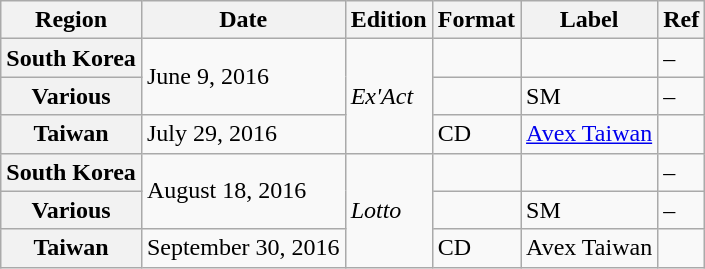<table class="wikitable plainrowheaders">
<tr>
<th scope="col">Region</th>
<th scope="col">Date</th>
<th scope="col">Edition</th>
<th scope="col">Format</th>
<th scope="col">Label</th>
<th scope="col">Ref</th>
</tr>
<tr>
<th scope= "row">South Korea</th>
<td rowspan=2>June 9, 2016</td>
<td rowspan="3"><em>Ex'Act</em></td>
<td></td>
<td></td>
<td>–</td>
</tr>
<tr>
<th scope="row">Various </th>
<td></td>
<td>SM</td>
<td>–</td>
</tr>
<tr>
<th scope="row">Taiwan</th>
<td>July 29, 2016</td>
<td>CD</td>
<td><a href='#'>Avex Taiwan</a></td>
<td style="text-align:center"></td>
</tr>
<tr>
<th scope="row">South Korea</th>
<td rowspan="2">August 18, 2016</td>
<td rowspan="3"><em>Lotto</em></td>
<td></td>
<td></td>
<td>–</td>
</tr>
<tr>
<th scope="row">Various </th>
<td></td>
<td>SM</td>
<td>–</td>
</tr>
<tr>
<th scope="row">Taiwan</th>
<td>September 30, 2016</td>
<td>CD</td>
<td>Avex Taiwan</td>
<td style="text-align:center"></td>
</tr>
</table>
